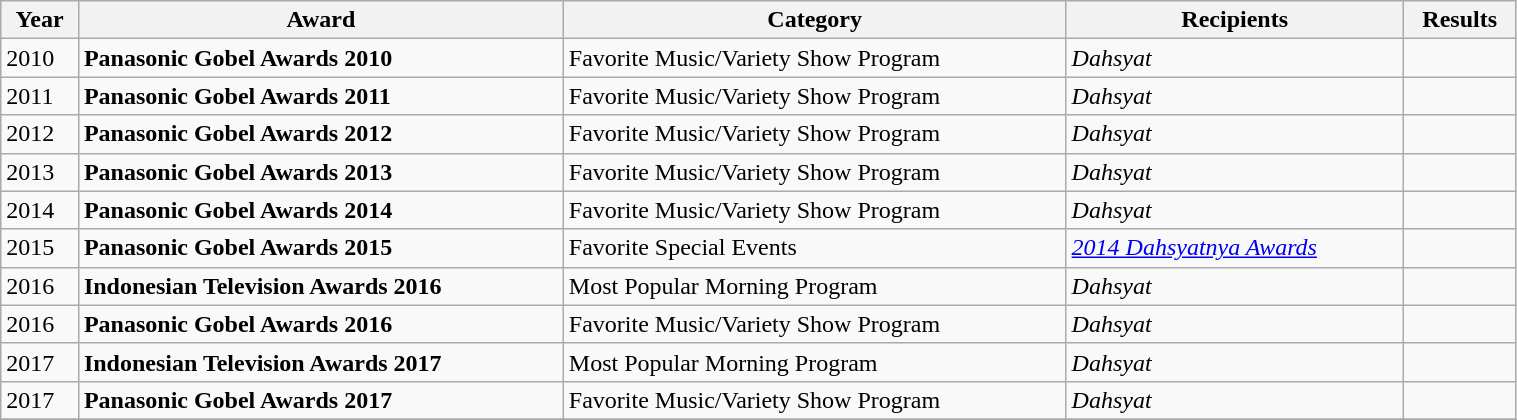<table class="wikitable" width="80%" cellpadding="5">
<tr>
<th>Year</th>
<th>Award</th>
<th>Category</th>
<th>Recipients</th>
<th>Results</th>
</tr>
<tr>
<td>2010</td>
<td><strong>Panasonic Gobel Awards 2010</strong></td>
<td>Favorite Music/Variety Show Program</td>
<td><em>Dahsyat</em></td>
<td></td>
</tr>
<tr>
<td>2011</td>
<td><strong>Panasonic Gobel Awards 2011</strong></td>
<td>Favorite Music/Variety Show Program</td>
<td><em>Dahsyat</em></td>
<td></td>
</tr>
<tr>
<td>2012</td>
<td><strong>Panasonic Gobel Awards 2012</strong></td>
<td>Favorite Music/Variety Show Program</td>
<td><em>Dahsyat</em></td>
<td></td>
</tr>
<tr>
<td>2013</td>
<td><strong>Panasonic Gobel Awards 2013</strong></td>
<td>Favorite Music/Variety Show Program</td>
<td><em>Dahsyat</em></td>
<td></td>
</tr>
<tr>
<td>2014</td>
<td><strong>Panasonic Gobel Awards 2014</strong></td>
<td>Favorite Music/Variety Show Program</td>
<td><em>Dahsyat</em></td>
<td></td>
</tr>
<tr>
<td>2015</td>
<td><strong>Panasonic Gobel Awards 2015</strong></td>
<td>Favorite Special Events</td>
<td><em><a href='#'>2014 Dahsyatnya Awards</a></em></td>
<td></td>
</tr>
<tr>
<td>2016</td>
<td><strong>Indonesian Television Awards 2016</strong></td>
<td>Most Popular Morning Program</td>
<td><em>Dahsyat</em></td>
<td></td>
</tr>
<tr>
<td>2016</td>
<td><strong>Panasonic Gobel Awards 2016</strong></td>
<td>Favorite Music/Variety Show Program</td>
<td><em>Dahsyat</em></td>
<td></td>
</tr>
<tr>
<td>2017</td>
<td><strong>Indonesian Television Awards 2017</strong></td>
<td>Most Popular Morning Program</td>
<td><em>Dahsyat</em></td>
<td></td>
</tr>
<tr>
<td>2017</td>
<td><strong>Panasonic Gobel Awards 2017</strong></td>
<td>Favorite Music/Variety Show Program</td>
<td><em>Dahsyat</em></td>
<td></td>
</tr>
<tr>
</tr>
</table>
